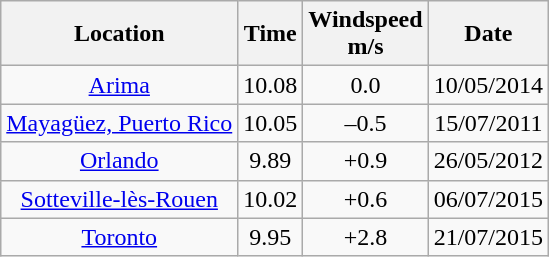<table class="wikitable" style= "text-align: center">
<tr>
<th>Location</th>
<th>Time</th>
<th>Windspeed<br>m/s</th>
<th>Date</th>
</tr>
<tr>
<td><a href='#'>Arima</a></td>
<td>10.08</td>
<td>0.0</td>
<td>10/05/2014</td>
</tr>
<tr>
<td><a href='#'>Mayagüez, Puerto Rico</a></td>
<td>10.05</td>
<td>–0.5</td>
<td>15/07/2011</td>
</tr>
<tr>
<td><a href='#'>Orlando</a></td>
<td>9.89</td>
<td>+0.9</td>
<td>26/05/2012</td>
</tr>
<tr>
<td><a href='#'>Sotteville-lès-Rouen</a></td>
<td>10.02</td>
<td>+0.6</td>
<td>06/07/2015</td>
</tr>
<tr>
<td><a href='#'>Toronto</a></td>
<td>9.95</td>
<td>+2.8</td>
<td>21/07/2015</td>
</tr>
</table>
